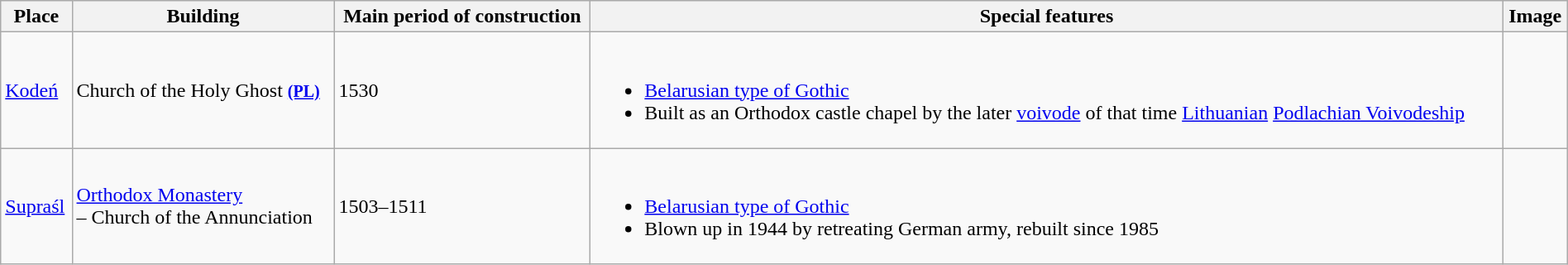<table class="wikitable"  style="border:2px; width:100%;">
<tr>
<th>Place</th>
<th>Building</th>
<th>Main period of construction</th>
<th>Special features</th>
<th>Image</th>
</tr>
<tr>
<td><a href='#'>Kodeń</a></td>
<td>Church of the Holy Ghost <a href='#'><small><strong>(PL)</strong></small></a></td>
<td>1530</td>
<td><br><ul><li><a href='#'>Belarusian type of Gothic</a></li><li>Built as an Orthodox castle chapel by the later <a href='#'>voivode</a> of that time <a href='#'>Lithuanian</a> <a href='#'>Podlachian Voivodeship</a></li></ul></td>
<td></td>
</tr>
<tr>
<td><a href='#'>Supraśl</a></td>
<td><a href='#'>Orthodox Monastery</a><br> – Church of the Annunciation</td>
<td>1503–1511</td>
<td><br><ul><li><a href='#'>Belarusian type of Gothic</a></li><li>Blown up in 1944 by retreating German army, rebuilt since 1985</li></ul></td>
<td></td>
</tr>
</table>
